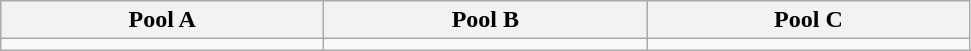<table class=wikitable style="text-align:center">
<tr>
<th style="width:13em;">Pool A</th>
<th style="width:13em;">Pool B</th>
<th style="width:13em;">Pool C</th>
</tr>
<tr>
<td style=vertical-align:top;></td>
<td style=vertical-align:top;></td>
<td style=vertical-align:top;></td>
</tr>
</table>
